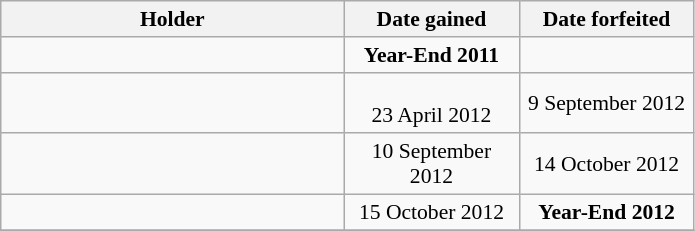<table class="wikitable" style="font-size:90%">
<tr>
<th style="width:222px;">Holder</th>
<th style="width:110px;">Date gained</th>
<th style="width:110px;">Date forfeited</th>
</tr>
<tr>
<td></td>
<td style="text-align:center;"><strong>Year-End 2011</strong></td>
<td></td>
</tr>
<tr>
<td><br></td>
<td style="text-align:center;"><br>23 April 2012</td>
<td style="text-align:center;">9 September 2012</td>
</tr>
<tr>
<td></td>
<td style="text-align:center;">10 September 2012</td>
<td style="text-align:center;">14 October 2012</td>
</tr>
<tr>
<td></td>
<td style="text-align:center;">15 October 2012</td>
<td style="text-align:center;"><strong>Year-End 2012</strong></td>
</tr>
<tr>
</tr>
</table>
